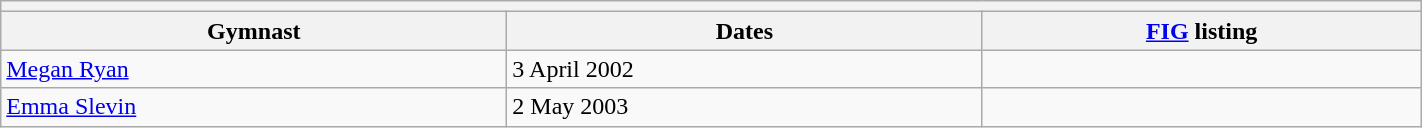<table class="wikitable mw-collapsible mw-collapsed" width="75%">
<tr>
<th colspan="3"></th>
</tr>
<tr>
<th>Gymnast</th>
<th>Dates</th>
<th><a href='#'>FIG</a> listing</th>
</tr>
<tr>
<td><a href='#'>Megan Ryan</a></td>
<td>3 April 2002</td>
<td></td>
</tr>
<tr>
<td><a href='#'>Emma Slevin</a></td>
<td>2 May 2003</td>
<td></td>
</tr>
</table>
